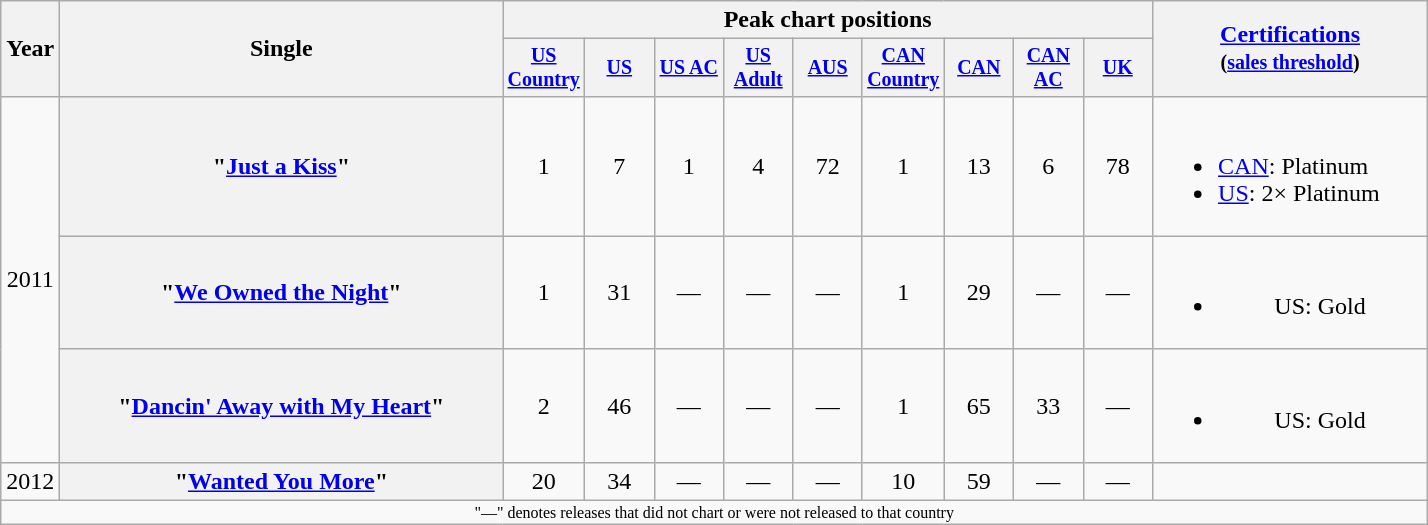<table class="wikitable plainrowheaders" style="text-align:center;">
<tr>
<th rowspan="2">Year</th>
<th rowspan="2" style="width:18em;">Single</th>
<th colspan="9">Peak chart positions</th>
<th rowspan="2" style="width:11em;"><a href='#'>Certifications</a><br><small>(<a href='#'>sales threshold</a>)</small></th>
</tr>
<tr style="font-size:smaller;">
<th style="width:40px;"><a href='#'>US Country</a><br></th>
<th style="width:40px;"><a href='#'>US</a><br></th>
<th style="width:40px;"><a href='#'>US AC</a><br></th>
<th style="width:40px;"><a href='#'>US Adult</a><br></th>
<th style="width:40px;"><a href='#'>AUS</a><br></th>
<th style="width:40px;"><a href='#'>CAN Country</a><br></th>
<th style="width:40px;"><a href='#'>CAN</a><br></th>
<th style="width:40px;"><a href='#'>CAN AC</a><br></th>
<th style="width:40px;"><a href='#'>UK</a><br></th>
</tr>
<tr>
<td rowspan="3">2011</td>
<th scope="row">"<a href='#'>Just a Kiss</a>"</th>
<td>1</td>
<td>7</td>
<td>1</td>
<td>4</td>
<td>72</td>
<td>1</td>
<td>13</td>
<td>6</td>
<td>78</td>
<td style="text-align:left;"><br><ul><li><a href='#'>CAN</a>: Platinum</li><li><a href='#'>US</a>: 2× Platinum</li></ul></td>
</tr>
<tr>
<th scope="row">"<a href='#'>We Owned the Night</a>"</th>
<td>1</td>
<td>31</td>
<td>—</td>
<td>—</td>
<td>—</td>
<td>1</td>
<td>29</td>
<td>—</td>
<td>—</td>
<td><br><ul><li>US: Gold</li></ul></td>
</tr>
<tr>
<th scope="row">"<a href='#'>Dancin' Away with My Heart</a>"</th>
<td>2</td>
<td>46</td>
<td>—</td>
<td>—</td>
<td>—</td>
<td>1</td>
<td>65</td>
<td>33</td>
<td>—</td>
<td><br><ul><li>US: Gold</li></ul></td>
</tr>
<tr>
<td>2012</td>
<th scope="row">"<a href='#'>Wanted You More</a>"</th>
<td>20</td>
<td>34</td>
<td>—</td>
<td>—</td>
<td>—</td>
<td>10</td>
<td>59</td>
<td>—</td>
<td>—</td>
<td></td>
</tr>
<tr>
<td colspan="12" style="font-size:8pt">"—" denotes releases that did not chart or were not released to that country</td>
</tr>
</table>
